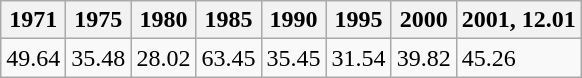<table class="wikitable">
<tr>
<th>1971</th>
<th>1975</th>
<th>1980</th>
<th>1985</th>
<th>1990</th>
<th>1995</th>
<th>2000</th>
<th>2001, 12.01</th>
</tr>
<tr>
<td>49.64</td>
<td>35.48</td>
<td>28.02</td>
<td>63.45</td>
<td>35.45</td>
<td>31.54</td>
<td>39.82</td>
<td>45.26</td>
</tr>
</table>
